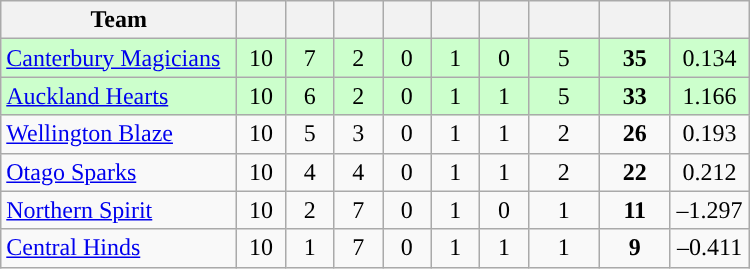<table class="wikitable" style="text-align:center">
<tr>
<th width="150">Team</th>
<th width="25"></th>
<th width="25"></th>
<th width="25"></th>
<th width="25"></th>
<th width="25"></th>
<th width="25"></th>
<th width="40"></th>
<th width="40"></th>
<th width="45"></th>
</tr>
<tr style="background:#cfc">
<td style="text-align:left"><a href='#'>Canterbury Magicians</a></td>
<td>10</td>
<td>7</td>
<td>2</td>
<td>0</td>
<td>1</td>
<td>0</td>
<td>5</td>
<td><strong>35</strong></td>
<td>0.134</td>
</tr>
<tr style="background:#cfc">
<td style="text-align:left"><a href='#'>Auckland Hearts</a></td>
<td>10</td>
<td>6</td>
<td>2</td>
<td>0</td>
<td>1</td>
<td>1</td>
<td>5</td>
<td><strong>33</strong></td>
<td>1.166</td>
</tr>
<tr>
<td style="text-align:left"><a href='#'>Wellington Blaze</a></td>
<td>10</td>
<td>5</td>
<td>3</td>
<td>0</td>
<td>1</td>
<td>1</td>
<td>2</td>
<td><strong>26</strong></td>
<td>0.193</td>
</tr>
<tr>
<td style="text-align:left"><a href='#'>Otago Sparks</a></td>
<td>10</td>
<td>4</td>
<td>4</td>
<td>0</td>
<td>1</td>
<td>1</td>
<td>2</td>
<td><strong>22</strong></td>
<td>0.212</td>
</tr>
<tr>
<td style="text-align:left"><a href='#'>Northern Spirit</a></td>
<td>10</td>
<td>2</td>
<td>7</td>
<td>0</td>
<td>1</td>
<td>0</td>
<td>1</td>
<td><strong>11</strong></td>
<td>–1.297</td>
</tr>
<tr>
<td style="text-align:left"><a href='#'>Central Hinds</a></td>
<td>10</td>
<td>1</td>
<td>7</td>
<td>0</td>
<td>1</td>
<td>1</td>
<td>1</td>
<td><strong>9</strong></td>
<td>–0.411</td>
</tr>
</table>
